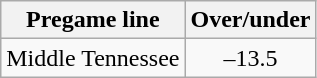<table class="wikitable" style="margin-right: auto; margin-right: auto; border: none;">
<tr align="center">
<th style=>Pregame line</th>
<th style=>Over/under</th>
</tr>
<tr align="center">
<td>Middle Tennessee</td>
<td>–13.5</td>
</tr>
</table>
